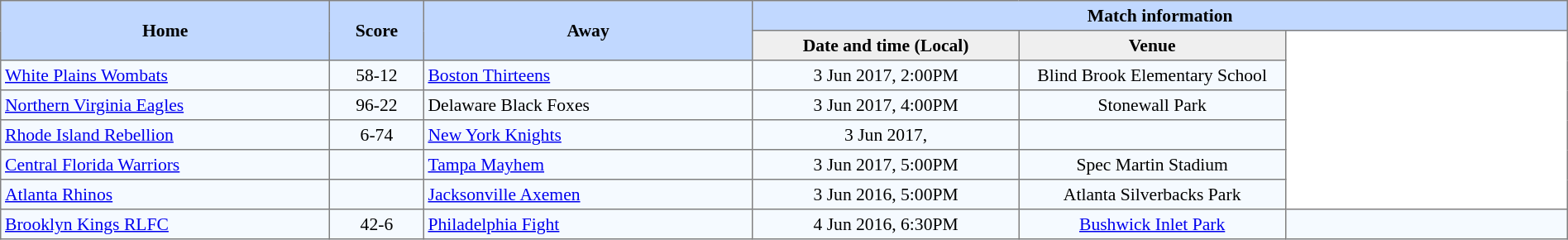<table border="1" cellpadding="3" cellspacing="0" style="border-collapse:collapse; font-size:90%; width:100%;">
<tr style="background:#c1d8ff;">
<th rowspan="2" style="width:21%;">Home</th>
<th rowspan="2" style="width:6%;">Score</th>
<th rowspan="2" style="width:21%;">Away</th>
<th colspan=6>Match information</th>
</tr>
<tr style="background:#efefef;">
<th width=17%>Date and time (Local)</th>
<th style="width:17%;">Venue</th>
</tr>
<tr style="text-align:center; background:#f5faff;">
<td style="text-align:left;"><a href='#'>White Plains Wombats</a></td>
<td>58-12</td>
<td style="text-align:left;"> <a href='#'>Boston Thirteens</a></td>
<td>3 Jun 2017, 2:00PM</td>
<td>Blind Brook Elementary School</td>
</tr>
<tr style="text-align:center; background:#f5faff;">
<td style="text-align:left;"> <a href='#'>Northern Virginia Eagles</a></td>
<td>96-22</td>
<td style="text-align:left;"> Delaware Black Foxes</td>
<td>3 Jun 2017, 4:00PM</td>
<td>Stonewall Park</td>
</tr>
<tr style="text-align:center; background:#f5faff;">
<td style="text-align:left;"> <a href='#'>Rhode Island Rebellion</a></td>
<td>6-74</td>
<td style="text-align:left;"> <a href='#'>New York Knights</a></td>
<td>3 Jun 2017,</td>
<td></td>
</tr>
<tr style="text-align:center; background:#f5faff;">
<td style="text-align:left;"> <a href='#'>Central Florida Warriors</a></td>
<td></td>
<td style="text-align:left;"> <a href='#'>Tampa Mayhem</a></td>
<td>3 Jun 2017, 5:00PM</td>
<td>Spec Martin Stadium</td>
</tr>
<tr style="text-align:center; background:#f5faff;">
<td style="text-align:left;"> <a href='#'>Atlanta Rhinos</a></td>
<td></td>
<td style="text-align:left;"> <a href='#'>Jacksonville Axemen</a></td>
<td>3 Jun 2016, 5:00PM</td>
<td>Atlanta Silverbacks Park</td>
</tr>
<tr style="text-align:center; background:#f5faff;">
<td style="text-align:left;"> <a href='#'>Brooklyn Kings RLFC</a></td>
<td>42-6</td>
<td style="text-align:left;"> <a href='#'>Philadelphia Fight</a></td>
<td>4 Jun 2016, 6:30PM</td>
<td><a href='#'>Bushwick Inlet Park</a></td>
<td></td>
</tr>
</table>
